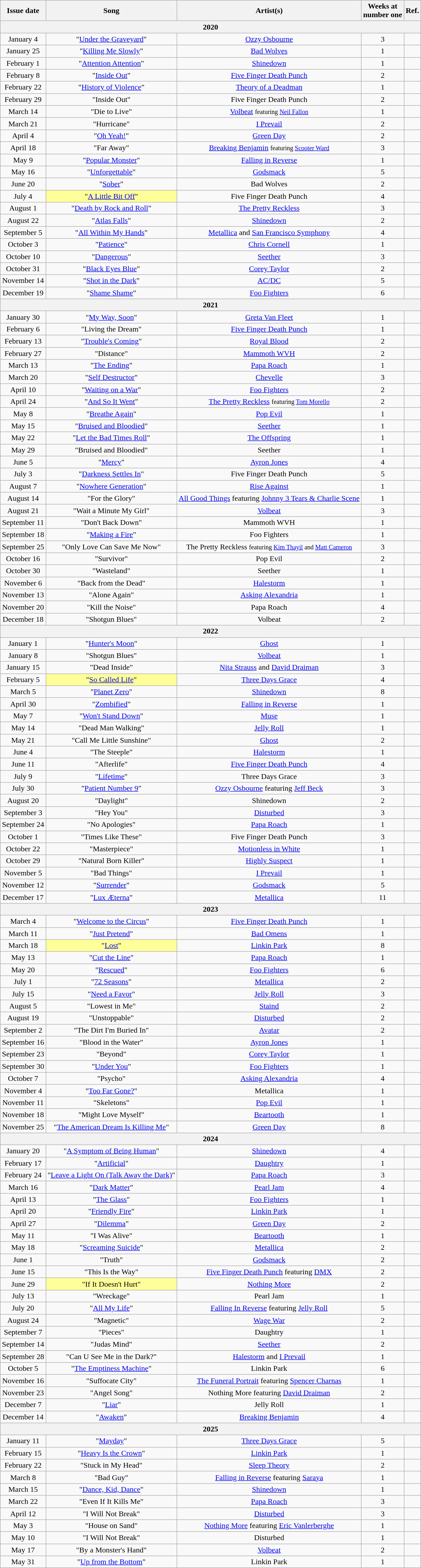<table class="wikitable" style="text-align:center;">
<tr>
<th>Issue date</th>
<th>Song</th>
<th>Artist(s)</th>
<th>Weeks at<br>number one</th>
<th>Ref.</th>
</tr>
<tr>
<th colspan=5>2020</th>
</tr>
<tr>
<td>January 4</td>
<td>"<a href='#'>Under the Graveyard</a>"</td>
<td><a href='#'>Ozzy Osbourne</a></td>
<td>3</td>
<td></td>
</tr>
<tr>
<td>January 25</td>
<td>"<a href='#'>Killing Me Slowly</a>"</td>
<td><a href='#'>Bad Wolves</a></td>
<td>1</td>
<td></td>
</tr>
<tr>
<td>February 1</td>
<td>"<a href='#'>Attention Attention</a>"</td>
<td><a href='#'>Shinedown</a></td>
<td>1</td>
<td></td>
</tr>
<tr>
<td>February 8</td>
<td>"<a href='#'>Inside Out</a>"</td>
<td><a href='#'>Five Finger Death Punch</a></td>
<td>2</td>
<td></td>
</tr>
<tr>
<td>February 22</td>
<td>"<a href='#'>History of Violence</a>"</td>
<td><a href='#'>Theory of a Deadman</a></td>
<td>1</td>
<td></td>
</tr>
<tr>
<td>February 29</td>
<td>"Inside Out"</td>
<td>Five Finger Death Punch</td>
<td>2</td>
<td></td>
</tr>
<tr>
<td>March 14</td>
<td>"Die to Live"</td>
<td><a href='#'>Volbeat</a> <small>featuring <a href='#'>Neil Fallon</a></small></td>
<td>1</td>
<td></td>
</tr>
<tr>
<td>March 21</td>
<td>"Hurricane"</td>
<td><a href='#'>I Prevail</a></td>
<td>2</td>
<td></td>
</tr>
<tr>
<td>April 4</td>
<td>"<a href='#'>Oh Yeah!</a>"</td>
<td><a href='#'>Green Day</a></td>
<td>2</td>
<td></td>
</tr>
<tr>
<td>April 18</td>
<td>"Far Away"</td>
<td><a href='#'>Breaking Benjamin</a> <small>featuring <a href='#'>Scooter Ward</a></small></td>
<td>3</td>
<td></td>
</tr>
<tr>
<td>May 9</td>
<td>"<a href='#'>Popular Monster</a>"</td>
<td><a href='#'>Falling in Reverse</a></td>
<td>1</td>
<td></td>
</tr>
<tr>
<td>May 16</td>
<td>"<a href='#'>Unforgettable</a>"</td>
<td><a href='#'>Godsmack</a></td>
<td>5</td>
<td></td>
</tr>
<tr>
<td>June 20</td>
<td>"<a href='#'>Sober</a>"</td>
<td>Bad Wolves</td>
<td>2</td>
<td></td>
</tr>
<tr>
<td>July 4</td>
<td bgcolor=#FFFF99>"<a href='#'>A Little Bit Off</a>"</td>
<td>Five Finger Death Punch</td>
<td>4</td>
<td></td>
</tr>
<tr>
<td>August 1</td>
<td>"<a href='#'>Death by Rock and Roll</a>"</td>
<td><a href='#'>The Pretty Reckless</a></td>
<td>3</td>
<td></td>
</tr>
<tr>
<td>August 22</td>
<td>"<a href='#'>Atlas Falls</a>"</td>
<td><a href='#'>Shinedown</a></td>
<td>2</td>
<td></td>
</tr>
<tr>
<td>September 5</td>
<td>"<a href='#'>All Within My Hands</a>"</td>
<td><a href='#'>Metallica</a> and <a href='#'>San Francisco Symphony</a></td>
<td>4</td>
<td></td>
</tr>
<tr>
<td>October 3</td>
<td>"<a href='#'>Patience</a>"</td>
<td><a href='#'>Chris Cornell</a></td>
<td>1</td>
<td></td>
</tr>
<tr>
<td>October 10</td>
<td>"<a href='#'>Dangerous</a>"</td>
<td><a href='#'>Seether</a></td>
<td>3</td>
<td></td>
</tr>
<tr>
<td>October 31</td>
<td>"<a href='#'>Black Eyes Blue</a>"</td>
<td><a href='#'>Corey Taylor</a></td>
<td>2</td>
<td></td>
</tr>
<tr>
<td>November 14</td>
<td>"<a href='#'>Shot in the Dark</a>"</td>
<td><a href='#'>AC/DC</a></td>
<td>5</td>
<td></td>
</tr>
<tr>
<td>December 19</td>
<td>"<a href='#'>Shame Shame</a>"</td>
<td><a href='#'>Foo Fighters</a></td>
<td>6</td>
<td></td>
</tr>
<tr>
<th colspan=5>2021</th>
</tr>
<tr>
<td>January 30</td>
<td>"<a href='#'>My Way, Soon</a>"</td>
<td><a href='#'>Greta Van Fleet</a></td>
<td>1</td>
<td></td>
</tr>
<tr>
<td>February 6</td>
<td>"Living the Dream"</td>
<td><a href='#'>Five Finger Death Punch</a></td>
<td>1</td>
<td></td>
</tr>
<tr>
<td>February 13</td>
<td>"<a href='#'>Trouble's Coming</a>"</td>
<td><a href='#'>Royal Blood</a></td>
<td>2</td>
<td></td>
</tr>
<tr>
<td>February 27</td>
<td>"Distance"</td>
<td><a href='#'>Mammoth WVH</a></td>
<td>2</td>
<td></td>
</tr>
<tr>
<td>March 13</td>
<td>"<a href='#'>The Ending</a>"</td>
<td><a href='#'>Papa Roach</a></td>
<td>1</td>
<td></td>
</tr>
<tr>
<td>March 20</td>
<td>"<a href='#'>Self Destructor</a>"</td>
<td><a href='#'>Chevelle</a></td>
<td>3</td>
<td></td>
</tr>
<tr>
<td>April 10</td>
<td>"<a href='#'>Waiting on a War</a>"</td>
<td><a href='#'>Foo Fighters</a></td>
<td>2</td>
<td></td>
</tr>
<tr>
<td>April 24</td>
<td>"<a href='#'>And So It Went</a>"</td>
<td><a href='#'>The Pretty Reckless</a> <small> featuring <a href='#'>Tom Morello</a> </small></td>
<td>2</td>
<td></td>
</tr>
<tr>
<td>May 8</td>
<td>"<a href='#'>Breathe Again</a>"</td>
<td><a href='#'>Pop Evil</a></td>
<td>1</td>
<td></td>
</tr>
<tr>
<td>May 15</td>
<td>"<a href='#'>Bruised and Bloodied</a>"</td>
<td><a href='#'>Seether</a></td>
<td>1</td>
<td></td>
</tr>
<tr>
<td>May 22</td>
<td>"<a href='#'>Let the Bad Times Roll</a>"</td>
<td><a href='#'>The Offspring</a></td>
<td>1</td>
<td></td>
</tr>
<tr>
<td>May 29</td>
<td>"Bruised and Bloodied"</td>
<td>Seether</td>
<td>1</td>
<td></td>
</tr>
<tr>
<td>June 5</td>
<td>"<a href='#'>Mercy</a>"</td>
<td><a href='#'>Ayron Jones</a></td>
<td>4</td>
<td></td>
</tr>
<tr>
<td>July 3</td>
<td>"<a href='#'>Darkness Settles In</a>"</td>
<td>Five Finger Death Punch</td>
<td>5</td>
<td></td>
</tr>
<tr>
<td>August 7</td>
<td>"<a href='#'>Nowhere Generation</a>"</td>
<td><a href='#'>Rise Against</a></td>
<td>1</td>
<td></td>
</tr>
<tr>
<td>August 14</td>
<td>"For the Glory"</td>
<td><a href='#'>All Good Things</a> featuring <a href='#'>Johnny 3 Tears & Charlie Scene</a></td>
<td>1</td>
<td></td>
</tr>
<tr>
<td>August 21</td>
<td>"Wait a Minute My Girl"</td>
<td><a href='#'>Volbeat</a></td>
<td>3</td>
<td></td>
</tr>
<tr>
<td>September 11</td>
<td>"Don't Back Down"</td>
<td>Mammoth WVH</td>
<td>1</td>
<td></td>
</tr>
<tr>
<td>September 18</td>
<td>"<a href='#'>Making a Fire</a>"</td>
<td>Foo Fighters</td>
<td>1</td>
<td></td>
</tr>
<tr>
<td>September 25</td>
<td>"Only Love Can Save Me Now"</td>
<td>The Pretty Reckless <small> featuring <a href='#'>Kim Thayil</a> and <a href='#'>Matt Cameron</a> </small></td>
<td>3</td>
<td></td>
</tr>
<tr>
<td>October 16</td>
<td>"Survivor"</td>
<td>Pop Evil</td>
<td>2</td>
<td></td>
</tr>
<tr>
<td>October 30</td>
<td>"Wasteland"</td>
<td>Seether</td>
<td>1</td>
<td></td>
</tr>
<tr>
<td>November 6</td>
<td>"Back from the Dead"</td>
<td><a href='#'>Halestorm</a></td>
<td>1</td>
<td></td>
</tr>
<tr>
<td>November 13</td>
<td>"Alone Again"</td>
<td><a href='#'>Asking Alexandria</a></td>
<td>1</td>
<td></td>
</tr>
<tr>
<td>November 20</td>
<td>"Kill the Noise"</td>
<td>Papa Roach</td>
<td>4</td>
<td></td>
</tr>
<tr>
<td>December 18</td>
<td>"Shotgun Blues"</td>
<td>Volbeat</td>
<td>2</td>
<td></td>
</tr>
<tr>
<th colspan=5>2022</th>
</tr>
<tr>
<td>January 1</td>
<td>"<a href='#'>Hunter's Moon</a>"</td>
<td><a href='#'>Ghost</a></td>
<td>1</td>
<td></td>
</tr>
<tr>
<td>January 8</td>
<td>"Shotgun Blues"</td>
<td><a href='#'>Volbeat</a></td>
<td>1</td>
<td></td>
</tr>
<tr>
<td>January 15</td>
<td>"Dead Inside"</td>
<td><a href='#'>Nita Strauss</a> and <a href='#'>David Draiman</a></td>
<td>3</td>
<td></td>
</tr>
<tr>
<td>February 5</td>
<td bgcolor="#FFFF99">"<a href='#'>So Called Life</a>"</td>
<td><a href='#'>Three Days Grace</a></td>
<td>4</td>
<td></td>
</tr>
<tr>
<td>March 5</td>
<td>"<a href='#'>Planet Zero</a>"</td>
<td><a href='#'>Shinedown</a></td>
<td>8</td>
<td></td>
</tr>
<tr>
<td>April 30</td>
<td>"<a href='#'>Zombified</a>"</td>
<td><a href='#'>Falling in Reverse</a></td>
<td>1</td>
<td></td>
</tr>
<tr>
<td>May 7</td>
<td>"<a href='#'>Won't Stand Down</a>"</td>
<td><a href='#'>Muse</a></td>
<td>1</td>
<td></td>
</tr>
<tr>
<td>May 14</td>
<td>"Dead Man Walking"</td>
<td><a href='#'>Jelly Roll</a></td>
<td>1</td>
<td></td>
</tr>
<tr>
<td>May 21</td>
<td>"Call Me Little Sunshine"</td>
<td><a href='#'>Ghost</a></td>
<td>2</td>
<td></td>
</tr>
<tr>
<td>June 4</td>
<td>"The Steeple"</td>
<td><a href='#'>Halestorm</a></td>
<td>1</td>
<td></td>
</tr>
<tr>
<td>June 11</td>
<td>"Afterlife"</td>
<td><a href='#'>Five Finger Death Punch</a></td>
<td>4</td>
<td></td>
</tr>
<tr>
<td>July 9</td>
<td>"<a href='#'>Lifetime</a>"</td>
<td>Three Days Grace</td>
<td>3</td>
<td></td>
</tr>
<tr>
<td>July 30</td>
<td>"<a href='#'>Patient Number 9</a>"</td>
<td><a href='#'>Ozzy Osbourne</a> featuring <a href='#'>Jeff Beck</a></td>
<td>3</td>
<td></td>
</tr>
<tr>
<td>August 20</td>
<td>"Daylight"</td>
<td>Shinedown</td>
<td>2</td>
<td></td>
</tr>
<tr>
<td>September 3</td>
<td>"Hey You"</td>
<td><a href='#'>Disturbed</a></td>
<td>3</td>
<td></td>
</tr>
<tr>
<td>September 24</td>
<td>"No Apologies"</td>
<td><a href='#'>Papa Roach</a></td>
<td>1</td>
<td></td>
</tr>
<tr>
<td>October 1</td>
<td>"Times Like These"</td>
<td>Five Finger Death Punch</td>
<td>3</td>
<td></td>
</tr>
<tr>
<td>October 22</td>
<td>"Masterpiece"</td>
<td><a href='#'>Motionless in White</a></td>
<td>1</td>
<td></td>
</tr>
<tr>
<td>October 29</td>
<td>"Natural Born Killer"</td>
<td><a href='#'>Highly Suspect</a></td>
<td>1</td>
<td></td>
</tr>
<tr>
<td>November 5</td>
<td>"Bad Things"</td>
<td><a href='#'>I Prevail</a></td>
<td>1</td>
<td></td>
</tr>
<tr>
<td>November 12</td>
<td>"<a href='#'>Surrender</a>"</td>
<td><a href='#'>Godsmack</a></td>
<td>5</td>
<td></td>
</tr>
<tr>
<td>December 17</td>
<td>"<a href='#'>Lux Æterna</a>"</td>
<td><a href='#'>Metallica</a></td>
<td>11</td>
<td></td>
</tr>
<tr>
<th colspan=5>2023</th>
</tr>
<tr>
<td>March 4</td>
<td>"<a href='#'>Welcome to the Circus</a>"</td>
<td><a href='#'>Five Finger Death Punch</a></td>
<td>1</td>
<td></td>
</tr>
<tr>
<td>March 11</td>
<td>"<a href='#'>Just Pretend</a>"</td>
<td><a href='#'>Bad Omens</a></td>
<td>1</td>
<td></td>
</tr>
<tr>
<td>March 18</td>
<td bgcolor=#FFFF99>"<a href='#'>Lost</a>"</td>
<td><a href='#'>Linkin Park</a></td>
<td>8</td>
<td></td>
</tr>
<tr>
<td>May 13</td>
<td>"<a href='#'>Cut the Line</a>"</td>
<td><a href='#'>Papa Roach</a></td>
<td>1</td>
<td></td>
</tr>
<tr>
<td>May 20</td>
<td>"<a href='#'>Rescued</a>"</td>
<td><a href='#'>Foo Fighters</a></td>
<td>6</td>
<td></td>
</tr>
<tr>
<td>July 1</td>
<td>"<a href='#'>72 Seasons</a>"</td>
<td><a href='#'>Metallica</a></td>
<td>2</td>
<td></td>
</tr>
<tr>
<td>July 15</td>
<td>"<a href='#'>Need a Favor</a>"</td>
<td><a href='#'>Jelly Roll</a></td>
<td>3</td>
<td></td>
</tr>
<tr>
<td>August 5</td>
<td>"Lowest in Me"</td>
<td><a href='#'>Staind</a></td>
<td>2</td>
<td></td>
</tr>
<tr>
<td>August 19</td>
<td>"Unstoppable"</td>
<td><a href='#'>Disturbed</a></td>
<td>2</td>
<td></td>
</tr>
<tr>
<td>September 2</td>
<td>"The Dirt I'm Buried In"</td>
<td><a href='#'>Avatar</a></td>
<td>2</td>
<td></td>
</tr>
<tr>
<td>September 16</td>
<td>"Blood in the Water"</td>
<td><a href='#'>Ayron Jones</a></td>
<td>1</td>
<td></td>
</tr>
<tr>
<td>September 23</td>
<td>"Beyond"</td>
<td><a href='#'>Corey Taylor</a></td>
<td>1</td>
<td></td>
</tr>
<tr>
<td>September 30</td>
<td>"<a href='#'>Under You</a>"</td>
<td><a href='#'>Foo Fighters</a></td>
<td>1</td>
<td></td>
</tr>
<tr>
<td>October 7</td>
<td>"Psycho"</td>
<td><a href='#'>Asking Alexandria</a></td>
<td>4</td>
<td></td>
</tr>
<tr>
<td>November 4</td>
<td>"<a href='#'>Too Far Gone?</a>"</td>
<td>Metallica</td>
<td>1</td>
<td></td>
</tr>
<tr>
<td>November 11</td>
<td>"Skeletons"</td>
<td><a href='#'>Pop Evil</a></td>
<td>1</td>
<td></td>
</tr>
<tr>
<td>November 18</td>
<td>"Might Love Myself"</td>
<td><a href='#'>Beartooth</a></td>
<td>1</td>
<td></td>
</tr>
<tr>
<td>November 25</td>
<td>"<a href='#'>The American Dream Is Killing Me</a>"</td>
<td><a href='#'>Green Day</a></td>
<td>8</td>
<td></td>
</tr>
<tr>
<th colspan=5>2024</th>
</tr>
<tr>
<td>January 20</td>
<td>"<a href='#'>A Symptom of Being Human</a>"</td>
<td><a href='#'>Shinedown</a></td>
<td>4</td>
<td></td>
</tr>
<tr>
<td>February 17</td>
<td>"<a href='#'>Artificial</a>"</td>
<td><a href='#'>Daughtry</a></td>
<td>1</td>
<td></td>
</tr>
<tr>
<td>February 24</td>
<td>"<a href='#'>Leave a Light On (Talk Away the Dark)</a>"</td>
<td><a href='#'>Papa Roach</a></td>
<td>3</td>
<td></td>
</tr>
<tr>
<td>March 16</td>
<td>"<a href='#'>Dark Matter</a>"</td>
<td><a href='#'>Pearl Jam</a></td>
<td>4</td>
<td></td>
</tr>
<tr>
<td>April 13</td>
<td>"<a href='#'>The Glass</a>"</td>
<td><a href='#'>Foo Fighters</a></td>
<td>1</td>
<td></td>
</tr>
<tr>
<td>April 20</td>
<td>"<a href='#'>Friendly Fire</a>"</td>
<td><a href='#'>Linkin Park</a></td>
<td>1</td>
<td></td>
</tr>
<tr>
<td>April 27</td>
<td>"<a href='#'>Dilemma</a>"</td>
<td><a href='#'>Green Day</a></td>
<td>2</td>
<td></td>
</tr>
<tr>
<td>May 11</td>
<td>"I Was Alive"</td>
<td><a href='#'> Beartooth</a></td>
<td>1</td>
<td></td>
</tr>
<tr>
<td>May 18</td>
<td>"<a href='#'>Screaming Suicide</a>"</td>
<td><a href='#'>Metallica</a></td>
<td>2</td>
<td></td>
</tr>
<tr>
<td>June 1</td>
<td>"Truth"</td>
<td><a href='#'>Godsmack</a></td>
<td>2</td>
<td></td>
</tr>
<tr>
<td>June 15</td>
<td>"This Is the Way"</td>
<td><a href='#'>Five Finger Death Punch</a> featuring <a href='#'>DMX</a></td>
<td>2</td>
<td></td>
</tr>
<tr>
<td>June 29</td>
<td bgcolor="#FFFF99">"If It Doesn't Hurt"</td>
<td><a href='#'>Nothing More</a></td>
<td>2</td>
<td></td>
</tr>
<tr>
<td>July 13</td>
<td>"Wreckage"</td>
<td>Pearl Jam</td>
<td>1</td>
<td></td>
</tr>
<tr>
<td>July 20</td>
<td>"<a href='#'>All My Life</a>"</td>
<td><a href='#'>Falling In Reverse</a> featuring <a href='#'>Jelly Roll</a></td>
<td>5</td>
<td></td>
</tr>
<tr>
<td>August 24</td>
<td>"Magnetic"</td>
<td><a href='#'>Wage War</a></td>
<td>2</td>
<td></td>
</tr>
<tr>
<td>September 7</td>
<td>"Pieces"</td>
<td>Daughtry</td>
<td>1</td>
<td></td>
</tr>
<tr>
<td>September 14</td>
<td>"Judas Mind"</td>
<td><a href='#'>Seether</a></td>
<td>2</td>
<td></td>
</tr>
<tr>
<td>September 28</td>
<td>"Can U See Me in the Dark?"</td>
<td><a href='#'>Halestorm</a> and <a href='#'>I Prevail</a></td>
<td>1</td>
<td></td>
</tr>
<tr>
<td>October 5</td>
<td>"<a href='#'>The Emptiness Machine</a>"</td>
<td>Linkin Park</td>
<td>6</td>
<td></td>
</tr>
<tr>
<td>November 16</td>
<td>"Suffocate City"</td>
<td><a href='#'>The Funeral Portrait</a> featuring <a href='#'>Spencer Charnas</a></td>
<td>1</td>
<td></td>
</tr>
<tr>
<td>November 23</td>
<td>"Angel Song"</td>
<td>Nothing More featuring <a href='#'>David Draiman</a></td>
<td>2</td>
<td></td>
</tr>
<tr>
<td>December 7</td>
<td>"<a href='#'>Liar</a>"</td>
<td>Jelly Roll</td>
<td>1</td>
<td></td>
</tr>
<tr>
<td>December 14</td>
<td>"<a href='#'>Awaken</a>"</td>
<td><a href='#'>Breaking Benjamin</a></td>
<td>4</td>
<td></td>
</tr>
<tr>
<th colspan=5>2025</th>
</tr>
<tr>
<td>January 11</td>
<td>"<a href='#'>Mayday</a>"</td>
<td><a href='#'>Three Days Grace</a></td>
<td>5</td>
<td></td>
</tr>
<tr>
<td>February 15</td>
<td>"<a href='#'>Heavy Is the Crown</a>"</td>
<td><a href='#'>Linkin Park</a></td>
<td>1</td>
<td></td>
</tr>
<tr>
<td>February 22</td>
<td>"Stuck in My Head"</td>
<td><a href='#'>Sleep Theory</a></td>
<td>2</td>
<td></td>
</tr>
<tr>
<td>March 8</td>
<td>"Bad Guy"</td>
<td><a href='#'>Falling in Reverse</a> featuring <a href='#'>Saraya</a></td>
<td>1</td>
<td></td>
</tr>
<tr>
<td>March 15</td>
<td>"<a href='#'>Dance, Kid, Dance</a>"</td>
<td><a href='#'>Shinedown</a></td>
<td>1</td>
<td></td>
</tr>
<tr>
<td>March 22</td>
<td>"Even If It Kills Me"</td>
<td><a href='#'>Papa Roach</a></td>
<td>3</td>
<td></td>
</tr>
<tr>
<td>April 12</td>
<td>"I Will Not Break"</td>
<td><a href='#'>Disturbed</a></td>
<td>3</td>
<td></td>
</tr>
<tr>
<td>May 3</td>
<td>"House on Sand"</td>
<td><a href='#'>Nothing More</a> featuring <a href='#'>Eric Vanlerberghe</a></td>
<td>1</td>
<td></td>
</tr>
<tr>
<td>May 10</td>
<td>"I Will Not Break"</td>
<td>Disturbed</td>
<td>1</td>
<td></td>
</tr>
<tr>
<td>May 17</td>
<td>"By a Monster's Hand"</td>
<td><a href='#'>Volbeat</a></td>
<td>2</td>
<td></td>
</tr>
<tr>
<td>May 31</td>
<td>"<a href='#'>Up from the Bottom</a>"</td>
<td>Linkin Park</td>
<td>1</td>
<td></td>
</tr>
</table>
